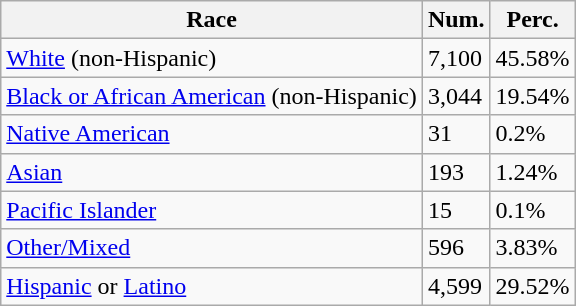<table class="wikitable">
<tr>
<th>Race</th>
<th>Num.</th>
<th>Perc.</th>
</tr>
<tr>
<td><a href='#'>White</a> (non-Hispanic)</td>
<td>7,100</td>
<td>45.58%</td>
</tr>
<tr>
<td><a href='#'>Black or African American</a> (non-Hispanic)</td>
<td>3,044</td>
<td>19.54%</td>
</tr>
<tr>
<td><a href='#'>Native American</a></td>
<td>31</td>
<td>0.2%</td>
</tr>
<tr>
<td><a href='#'>Asian</a></td>
<td>193</td>
<td>1.24%</td>
</tr>
<tr>
<td><a href='#'>Pacific Islander</a></td>
<td>15</td>
<td>0.1%</td>
</tr>
<tr>
<td><a href='#'>Other/Mixed</a></td>
<td>596</td>
<td>3.83%</td>
</tr>
<tr>
<td><a href='#'>Hispanic</a> or <a href='#'>Latino</a></td>
<td>4,599</td>
<td>29.52%</td>
</tr>
</table>
